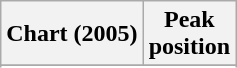<table class="wikitable sortable plainrowheaders" style="text-align:center">
<tr>
<th scope="col">Chart (2005)</th>
<th scope="col">Peak<br>position</th>
</tr>
<tr>
</tr>
<tr>
</tr>
</table>
